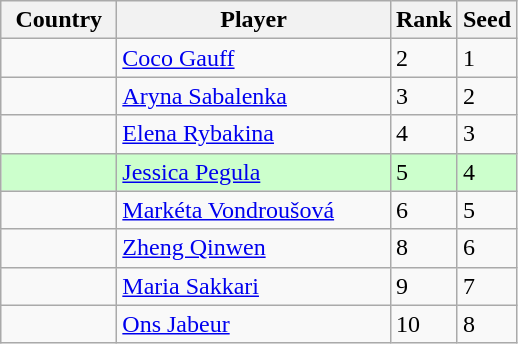<table class="wikitable">
<tr>
<th width="70">Country</th>
<th width="175">Player</th>
<th>Rank</th>
<th>Seed</th>
</tr>
<tr>
<td></td>
<td><a href='#'>Coco Gauff</a></td>
<td>2</td>
<td>1</td>
</tr>
<tr>
<td></td>
<td><a href='#'>Aryna Sabalenka</a></td>
<td>3</td>
<td>2</td>
</tr>
<tr>
<td></td>
<td><a href='#'>Elena Rybakina</a></td>
<td>4</td>
<td>3</td>
</tr>
<tr style="background:#cfc;">
<td></td>
<td><a href='#'>Jessica Pegula</a></td>
<td>5</td>
<td>4</td>
</tr>
<tr>
<td></td>
<td><a href='#'>Markéta Vondroušová</a></td>
<td>6</td>
<td>5</td>
</tr>
<tr>
<td></td>
<td><a href='#'>Zheng Qinwen</a></td>
<td>8</td>
<td>6</td>
</tr>
<tr>
<td></td>
<td><a href='#'>Maria Sakkari</a></td>
<td>9</td>
<td>7</td>
</tr>
<tr>
<td></td>
<td><a href='#'>Ons Jabeur</a></td>
<td>10</td>
<td>8</td>
</tr>
</table>
